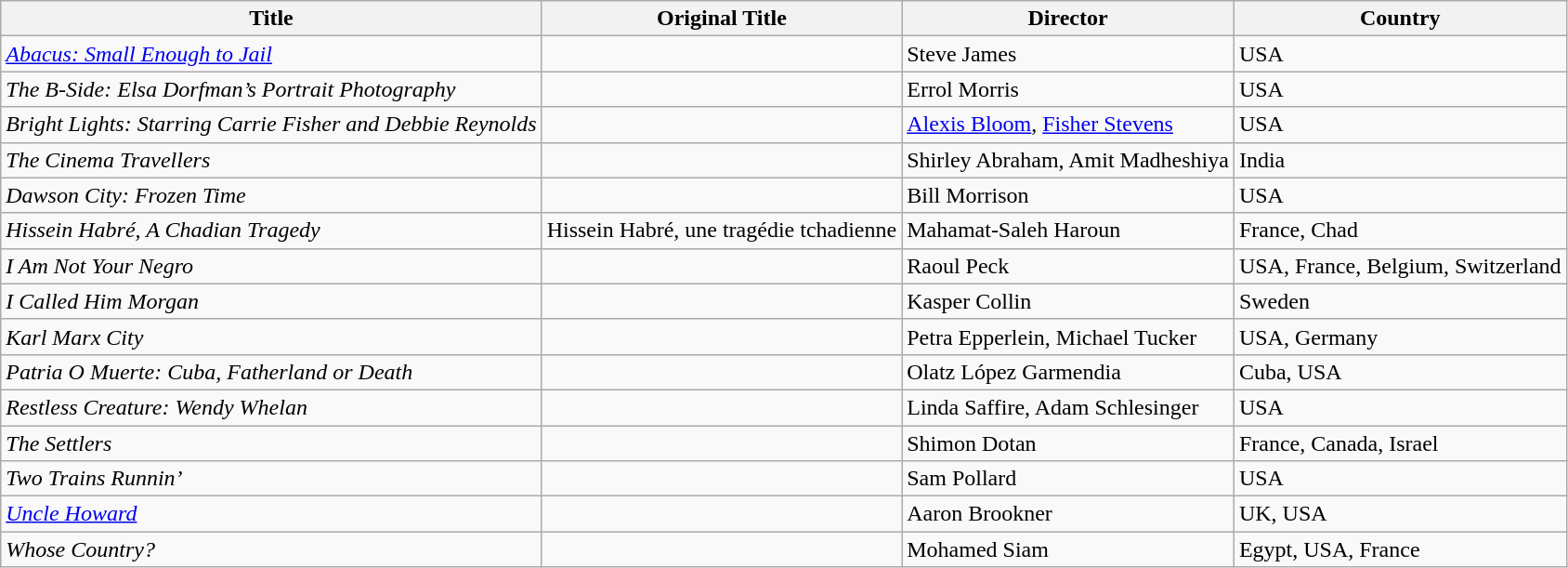<table class="wikitable">
<tr>
<th>Title</th>
<th>Original Title</th>
<th>Director</th>
<th>Country</th>
</tr>
<tr>
<td><em><a href='#'>Abacus: Small Enough to Jail</a></em></td>
<td></td>
<td>Steve James</td>
<td>USA</td>
</tr>
<tr>
<td><em>The B-Side: Elsa Dorfman’s Portrait Photography</em></td>
<td></td>
<td>Errol Morris</td>
<td>USA</td>
</tr>
<tr>
<td><em>Bright Lights: Starring Carrie Fisher and Debbie Reynolds</em></td>
<td></td>
<td><a href='#'>Alexis Bloom</a>, <a href='#'>Fisher Stevens</a></td>
<td>USA</td>
</tr>
<tr>
<td><em>The Cinema Travellers</em></td>
<td></td>
<td>Shirley Abraham, Amit Madheshiya</td>
<td>India</td>
</tr>
<tr>
<td><em>Dawson City: Frozen Time</em></td>
<td></td>
<td>Bill Morrison</td>
<td>USA</td>
</tr>
<tr>
<td><em>Hissein Habré, A Chadian Tragedy</em></td>
<td>Hissein Habré, une tragédie tchadienne</td>
<td>Mahamat-Saleh Haroun</td>
<td>France, Chad</td>
</tr>
<tr>
<td><em>I Am Not Your Negro</em></td>
<td></td>
<td>Raoul Peck</td>
<td>USA, France, Belgium, Switzerland</td>
</tr>
<tr>
<td><em>I Called Him Morgan</em></td>
<td></td>
<td>Kasper Collin</td>
<td>Sweden</td>
</tr>
<tr>
<td><em>Karl Marx City</em></td>
<td></td>
<td>Petra Epperlein, Michael Tucker</td>
<td>USA, Germany</td>
</tr>
<tr>
<td><em>Patria O Muerte: Cuba, Fatherland or Death</em></td>
<td></td>
<td>Olatz López Garmendia</td>
<td>Cuba, USA</td>
</tr>
<tr>
<td><em>Restless Creature: Wendy Whelan</em></td>
<td></td>
<td>Linda Saffire, Adam Schlesinger</td>
<td>USA</td>
</tr>
<tr>
<td><em>The Settlers</em></td>
<td></td>
<td>Shimon Dotan</td>
<td>France, Canada, Israel</td>
</tr>
<tr>
<td><em>Two Trains Runnin’</em></td>
<td></td>
<td>Sam Pollard</td>
<td>USA</td>
</tr>
<tr>
<td><em><a href='#'>Uncle Howard</a></em></td>
<td></td>
<td>Aaron Brookner</td>
<td>UK, USA</td>
</tr>
<tr>
<td><em>Whose Country?</em></td>
<td></td>
<td>Mohamed Siam</td>
<td>Egypt, USA, France</td>
</tr>
</table>
